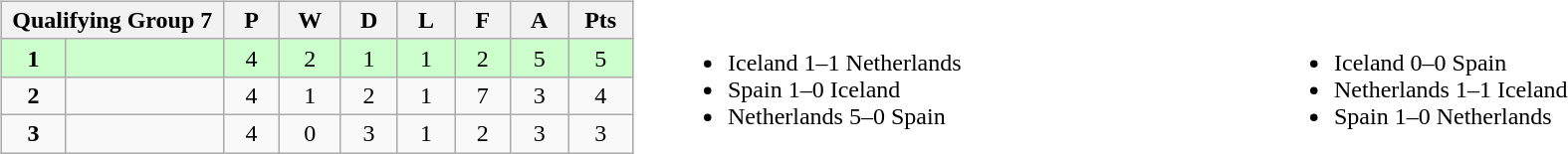<table width=100%>
<tr>
<td style="vertical-align:top; width:440px;"><br><table class="wikitable">
<tr>
<th colspan="2">Qualifying Group 7</th>
<th>P</th>
<th>W</th>
<th>D</th>
<th>L</th>
<th>F</th>
<th>A</th>
<th>Pts</th>
</tr>
<tr style="background:#cfc;">
<td style="text-align:center; width:50px;"><strong>1</strong></td>
<td style="width:150px;"><strong></strong></td>
<td style="text-align:center; width:50px;">4</td>
<td style="text-align:center; width:50px;">2</td>
<td style="text-align:center; width:50px;">1</td>
<td style="text-align:center; width:50px;">1</td>
<td style="text-align:center; width:50px;">2</td>
<td style="text-align:center; width:50px;">5</td>
<td style="text-align:center; width:50px;">5</td>
</tr>
<tr>
<td align=center><strong>2</strong></td>
<td></td>
<td align=center>4</td>
<td align=center>1</td>
<td align=center>2</td>
<td align=center>1</td>
<td align=center>7</td>
<td align=center>3</td>
<td align=center>4</td>
</tr>
<tr>
<td align=center><strong>3</strong></td>
<td></td>
<td align=center>4</td>
<td align=center>0</td>
<td align=center>3</td>
<td align=center>1</td>
<td align=center>2</td>
<td align=center>3</td>
<td align=center>3</td>
</tr>
</table>
</td>
<td style="vertical-align:middle; text-align:center;"><br><table width=100%>
<tr>
<td style="text-align:left; vertical-align:middle; width:50%;"><br><ul><li>Iceland 1–1 Netherlands</li><li>Spain 1–0 Iceland</li><li>Netherlands 5–0 Spain</li></ul></td>
<td style="text-align:left; vertical-align:middle; width:50%;"><br><ul><li>Iceland 0–0 Spain</li><li>Netherlands 1–1 Iceland</li><li>Spain 1–0 Netherlands</li></ul></td>
</tr>
</table>
</td>
</tr>
</table>
